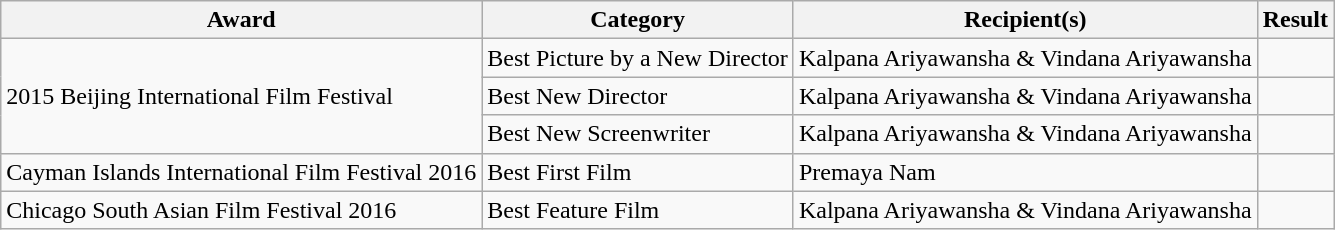<table class="wikitable">
<tr>
<th>Award</th>
<th>Category</th>
<th>Recipient(s)</th>
<th>Result</th>
</tr>
<tr>
<td rowspan=3>2015 Beijing International Film Festival</td>
<td>Best Picture by a New Director</td>
<td>Kalpana Ariyawansha & Vindana Ariyawansha</td>
<td></td>
</tr>
<tr>
<td>Best New Director</td>
<td>Kalpana Ariyawansha & Vindana Ariyawansha</td>
<td></td>
</tr>
<tr>
<td>Best New Screenwriter</td>
<td>Kalpana Ariyawansha & Vindana Ariyawansha</td>
<td></td>
</tr>
<tr>
<td>Cayman Islands International Film Festival 2016</td>
<td>Best First Film</td>
<td>Premaya Nam</td>
<td></td>
</tr>
<tr>
<td>Chicago South Asian Film Festival 2016</td>
<td>Best Feature Film</td>
<td>Kalpana Ariyawansha & Vindana Ariyawansha</td>
<td></td>
</tr>
</table>
